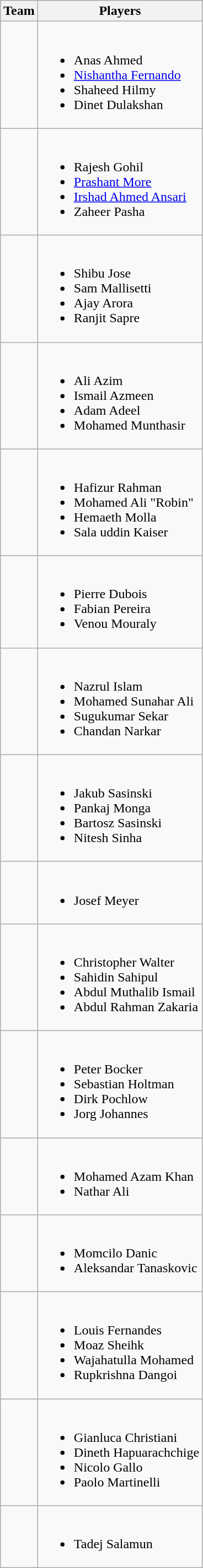<table class="wikitable">
<tr>
<th>Team</th>
<th>Players</th>
</tr>
<tr>
<td></td>
<td><br><ul><li>Anas Ahmed</li><li><a href='#'>Nishantha Fernando</a></li><li>Shaheed Hilmy</li><li>Dinet Dulakshan</li></ul></td>
</tr>
<tr>
<td></td>
<td><br><ul><li>Rajesh Gohil</li><li><a href='#'>Prashant More</a></li><li><a href='#'>Irshad Ahmed Ansari</a></li><li>Zaheer Pasha</li></ul></td>
</tr>
<tr>
<td></td>
<td><br><ul><li>Shibu Jose</li><li>Sam Mallisetti</li><li>Ajay Arora</li><li>Ranjit Sapre</li></ul></td>
</tr>
<tr>
<td></td>
<td><br><ul><li>Ali Azim</li><li>Ismail Azmeen</li><li>Adam Adeel</li><li>Mohamed Munthasir</li></ul></td>
</tr>
<tr>
<td></td>
<td><br><ul><li>Hafizur Rahman</li><li>Mohamed Ali "Robin"</li><li>Hemaeth Molla</li><li>Sala uddin Kaiser</li></ul></td>
</tr>
<tr>
<td></td>
<td><br><ul><li>Pierre Dubois</li><li>Fabian Pereira</li><li>Venou Mouraly</li></ul></td>
</tr>
<tr>
<td></td>
<td><br><ul><li>Nazrul Islam</li><li>Mohamed Sunahar Ali</li><li>Sugukumar Sekar</li><li>Chandan Narkar</li></ul></td>
</tr>
<tr>
<td></td>
<td><br><ul><li>Jakub Sasinski</li><li>Pankaj Monga</li><li>Bartosz Sasinski</li><li>Nitesh Sinha</li></ul></td>
</tr>
<tr>
<td></td>
<td><br><ul><li>Josef Meyer</li></ul></td>
</tr>
<tr>
<td></td>
<td><br><ul><li>Christopher Walter</li><li>Sahidin Sahipul</li><li>Abdul Muthalib Ismail</li><li>Abdul Rahman Zakaria</li></ul></td>
</tr>
<tr>
<td></td>
<td><br><ul><li>Peter Bocker</li><li>Sebastian Holtman</li><li>Dirk Pochlow</li><li>Jorg Johannes</li></ul></td>
</tr>
<tr>
<td></td>
<td><br><ul><li>Mohamed Azam Khan</li><li>Nathar Ali</li></ul></td>
</tr>
<tr>
<td></td>
<td><br><ul><li>Momcilo Danic</li><li>Aleksandar Tanaskovic</li></ul></td>
</tr>
<tr>
<td></td>
<td><br><ul><li>Louis Fernandes</li><li>Moaz Sheihk</li><li>Wajahatulla Mohamed</li><li>Rupkrishna Dangoi</li></ul></td>
</tr>
<tr>
<td></td>
<td><br><ul><li>Gianluca Christiani</li><li>Dineth Hapuarachchige</li><li>Nicolo Gallo</li><li>Paolo Martinelli</li></ul></td>
</tr>
<tr>
<td></td>
<td><br><ul><li>Tadej Salamun</li></ul></td>
</tr>
</table>
